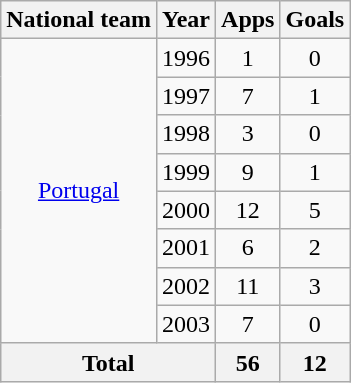<table class="wikitable" style="text-align:center">
<tr>
<th>National team</th>
<th>Year</th>
<th>Apps</th>
<th>Goals</th>
</tr>
<tr>
<td rowspan="8"><a href='#'>Portugal</a></td>
<td>1996</td>
<td>1</td>
<td>0</td>
</tr>
<tr>
<td>1997</td>
<td>7</td>
<td>1</td>
</tr>
<tr>
<td>1998</td>
<td>3</td>
<td>0</td>
</tr>
<tr>
<td>1999</td>
<td>9</td>
<td>1</td>
</tr>
<tr>
<td>2000</td>
<td>12</td>
<td>5</td>
</tr>
<tr>
<td>2001</td>
<td>6</td>
<td>2</td>
</tr>
<tr>
<td>2002</td>
<td>11</td>
<td>3</td>
</tr>
<tr>
<td>2003</td>
<td>7</td>
<td>0</td>
</tr>
<tr>
<th colspan="2">Total</th>
<th>56</th>
<th>12</th>
</tr>
</table>
